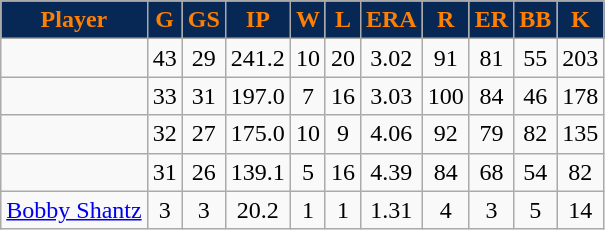<table class="wikitable sortable">
<tr>
<th style="background:#072854; color:#FF7F00">Player</th>
<th style="background:#072854; color:#FF7F00">G</th>
<th style="background:#072854; color:#FF7F00">GS</th>
<th style="background:#072854; color:#FF7F00">IP</th>
<th style="background:#072854; color:#FF7F00">W</th>
<th style="background:#072854; color:#FF7F00">L</th>
<th style="background:#072854; color:#FF7F00">ERA</th>
<th style="background:#072854; color:#FF7F00">R</th>
<th style="background:#072854; color:#FF7F00">ER</th>
<th style="background:#072854; color:#FF7F00">BB</th>
<th style="background:#072854; color:#FF7F00">K</th>
</tr>
<tr align="center">
<td></td>
<td>43</td>
<td>29</td>
<td>241.2</td>
<td>10</td>
<td>20</td>
<td>3.02</td>
<td>91</td>
<td>81</td>
<td>55</td>
<td>203</td>
</tr>
<tr align="center">
<td></td>
<td>33</td>
<td>31</td>
<td>197.0</td>
<td>7</td>
<td>16</td>
<td>3.03</td>
<td>100</td>
<td>84</td>
<td>46</td>
<td>178</td>
</tr>
<tr align="center">
<td></td>
<td>32</td>
<td>27</td>
<td>175.0</td>
<td>10</td>
<td>9</td>
<td>4.06</td>
<td>92</td>
<td>79</td>
<td>82</td>
<td>135</td>
</tr>
<tr align="center">
<td></td>
<td>31</td>
<td>26</td>
<td>139.1</td>
<td>5</td>
<td>16</td>
<td>4.39</td>
<td>84</td>
<td>68</td>
<td>54</td>
<td>82</td>
</tr>
<tr align="center">
<td><a href='#'>Bobby Shantz</a></td>
<td>3</td>
<td>3</td>
<td>20.2</td>
<td>1</td>
<td>1</td>
<td>1.31</td>
<td>4</td>
<td>3</td>
<td>5</td>
<td>14</td>
</tr>
</table>
